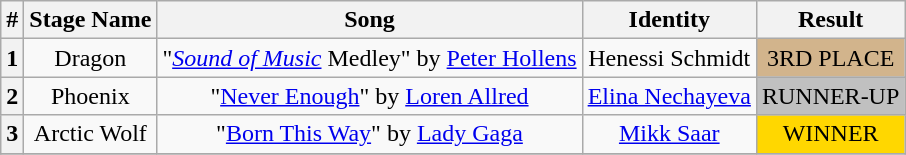<table class="wikitable plainrowheaders" style="text-align: center;">
<tr>
<th>#</th>
<th>Stage Name</th>
<th>Song</th>
<th>Identity</th>
<th>Result</th>
</tr>
<tr>
<th>1</th>
<td>Dragon</td>
<td>"<em><a href='#'>Sound of Music</a></em> Medley" by <a href='#'>Peter Hollens</a></td>
<td>Henessi Schmidt</td>
<td bgcolor="tan">3RD PLACE</td>
</tr>
<tr>
<th>2</th>
<td>Phoenix</td>
<td>"<a href='#'>Never Enough</a>" by <a href='#'>Loren Allred</a></td>
<td><a href='#'>Elina Nechayeva</a></td>
<td bgcolor="silver">RUNNER-UP</td>
</tr>
<tr>
<th>3</th>
<td>Arctic Wolf</td>
<td>"<a href='#'>Born This Way</a>" by <a href='#'>Lady Gaga</a></td>
<td><a href='#'>Mikk Saar</a></td>
<td bgcolor="gold">WINNER</td>
</tr>
<tr>
</tr>
</table>
